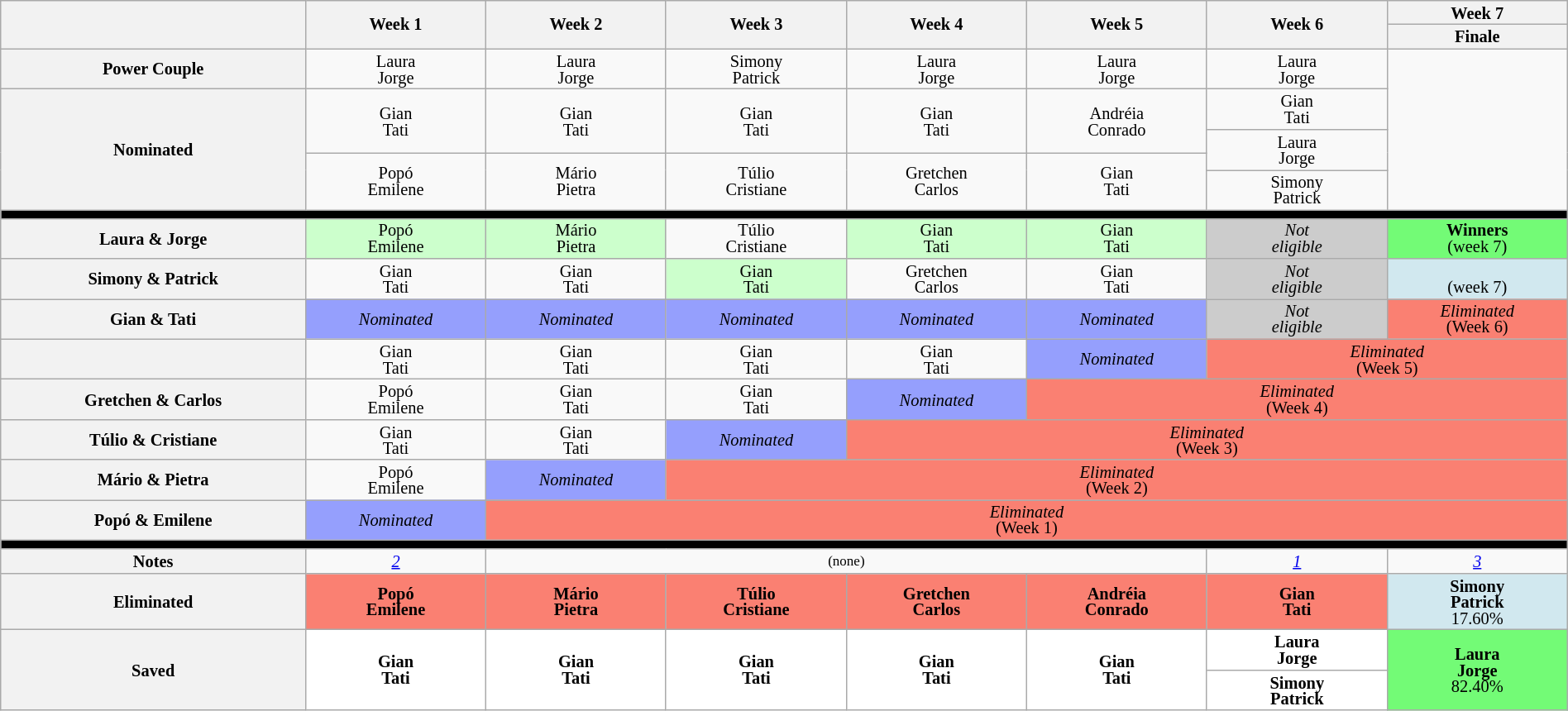<table class="wikitable" style="text-align:center; font-size:85%; width:100%; line-height:13px;">
<tr>
<th style="width:11.0%" rowspan=2></th>
<th style="width:06.5%" rowspan=2>Week 1</th>
<th style="width:06.5%" rowspan=2>Week 2</th>
<th style="width:06.5%" rowspan=2>Week 3</th>
<th style="width:06.5%" rowspan=2>Week 4</th>
<th style="width:06.5%" rowspan=2>Week 5</th>
<th style="width:06.5%" rowspan=2>Week 6</th>
<th style="width:06.5%" rowspan=1>Week 7</th>
</tr>
<tr>
<th>Finale</th>
</tr>
<tr>
<th>Power Couple</th>
<td>Laura<br>Jorge</td>
<td>Laura<br>Jorge</td>
<td>Simony<br>Patrick</td>
<td>Laura<br>Jorge</td>
<td>Laura<br>Jorge</td>
<td>Laura<br>Jorge</td>
<td rowspan=5></td>
</tr>
<tr>
<th style="height:80px" rowspan=4>Nominated</th>
<td style="height:45px" rowspan=2>Gian<br>Tati</td>
<td style="height:45px" rowspan=2>Gian<br>Tati</td>
<td style="height:45px" rowspan=2>Gian<br>Tati</td>
<td style="height:45px" rowspan=2>Gian<br>Tati</td>
<td style="height:45px" rowspan=2>Andréia<br>Conrado</td>
<td style="height:25px" rowspan=1>Gian<br>Tati</td>
</tr>
<tr>
<td style="height:25px" rowspan=2>Laura<br>Jorge</td>
</tr>
<tr>
<td style="height:40px" rowspan=2>Popó<br>Emilene</td>
<td style="height:40px" rowspan=2>Mário<br>Pietra</td>
<td style="height:40px" rowspan=2>Túlio<br>Cristiane</td>
<td style="height:40px" rowspan=2>Gretchen<br>Carlos</td>
<td style="height:40px" rowspan=2>Gian<br>Tati</td>
</tr>
<tr>
<td style="height:25px" rowspan=1>Simony<br>Patrick</td>
</tr>
<tr>
<td bgcolor=000000 colspan=8></td>
</tr>
<tr>
<th>Laura & Jorge</th>
<td bgcolor="ccffcc">Popó<br>Emilene</td>
<td bgcolor="ccffcc">Mário<br>Pietra</td>
<td>Túlio<br>Cristiane</td>
<td bgcolor="ccffcc">Gian<br>Tati</td>
<td bgcolor="ccffcc">Gian<br>Tati</td>
<td bgcolor=CCCCCC><em>Not<br>eligible</em></td>
<td bgcolor=73FB76><strong>Winners</strong><br>(week 7)</td>
</tr>
<tr>
<th>Simony & Patrick</th>
<td>Gian<br>Tati</td>
<td>Gian<br>Tati</td>
<td bgcolor="ccffcc">Gian<br>Tati</td>
<td>Gretchen<br>Carlos</td>
<td>Gian<br>Tati</td>
<td bgcolor=CCCCCC><em>Not<br>eligible</em></td>
<td bgcolor=D1E8EF><strong></strong><br>(week 7)</td>
</tr>
<tr>
<th>Gian & Tati</th>
<td bgcolor=959FFD><em>Nominated</em></td>
<td bgcolor=959FFD><em>Nominated</em></td>
<td bgcolor=959FFD><em>Nominated</em></td>
<td bgcolor=959FFD><em>Nominated</em></td>
<td bgcolor=959FFD><em>Nominated</em></td>
<td bgcolor=CCCCCC><em>Not<br>eligible</em></td>
<td bgcolor=FA8072><em>Eliminated</em><br>(Week 6)</td>
</tr>
<tr>
<th></th>
<td>Gian<br>Tati</td>
<td>Gian<br>Tati</td>
<td>Gian<br>Tati</td>
<td>Gian<br>Tati</td>
<td bgcolor=959FFD><em>Nominated</em></td>
<td bgcolor=FA8072 colspan=2><em>Eliminated</em><br>(Week 5)</td>
</tr>
<tr>
<th>Gretchen & Carlos</th>
<td>Popó<br>Emilene</td>
<td>Gian<br>Tati</td>
<td>Gian<br>Tati</td>
<td bgcolor=959FFD><em>Nominated</em></td>
<td bgcolor=FA8072 colspan=3><em>Eliminated</em><br>(Week 4)</td>
</tr>
<tr>
<th>Túlio & Cristiane</th>
<td>Gian<br>Tati</td>
<td>Gian<br>Tati</td>
<td bgcolor=959FFD><em>Nominated</em></td>
<td bgcolor=FA8072 colspan=4><em>Eliminated</em><br>(Week 3)</td>
</tr>
<tr>
<th>Mário & Pietra</th>
<td>Popó<br>Emilene</td>
<td bgcolor=959FFD><em>Nominated</em></td>
<td bgcolor=FA8072 colspan=5><em>Eliminated</em><br>(Week 2)</td>
</tr>
<tr>
<th>Popó & Emilene</th>
<td bgcolor=959FFD><em>Nominated</em></td>
<td bgcolor=FA8072 colspan=6><em>Eliminated</em><br>(Week 1)</td>
</tr>
<tr>
<td bgcolor=000000 colspan=8></td>
</tr>
<tr>
<th>Notes</th>
<td><em><a href='#'>2</a></em></td>
<td colspan=4><small>(none)</small></td>
<td><em><a href='#'>1</a></em></td>
<td><em><a href='#'>3</a></em></td>
</tr>
<tr>
<th rowspan=1>Eliminated</th>
<td bgcolor=FA8072 rowspan=1><strong>Popó<br>Emilene</strong><br></td>
<td bgcolor=FA8072 rowspan=1><strong>Mário<br>Pietra</strong><br></td>
<td bgcolor=FA8072 rowspan=1><strong>Túlio<br>Cristiane</strong><br></td>
<td bgcolor=FA8072 rowspan=1><strong>Gretchen<br>Carlos</strong><br></td>
<td bgcolor=FA8072 rowspan=1><strong>Andréia<br>Conrado</strong><br></td>
<td bgcolor=FA8072 rowspan=1><strong>Gian<br>Tati</strong><br></td>
<td bgcolor=D1E8EF rowspan=1><strong>Simony<br>Patrick</strong><br>17.60%<br></td>
</tr>
<tr>
<th rowspan=2>Saved</th>
<td bgcolor=FFFFFF rowspan=2><strong>Gian<br>Tati</strong><br></td>
<td bgcolor=FFFFFF rowspan=2><strong>Gian<br>Tati</strong><br></td>
<td bgcolor=FFFFFF rowspan=2><strong>Gian<br>Tati</strong><br></td>
<td bgcolor=FFFFFF rowspan=2><strong>Gian<br>Tati</strong><br></td>
<td bgcolor=FFFFFF rowspan=2><strong>Gian<br>Tati</strong><br></td>
<td bgcolor=FFFFFF rowspan=1><strong>Laura<br>Jorge</strong><br></td>
<td bgcolor=73FB76 rowspan=2><strong>Laura<br>Jorge</strong><br>82.40%<br></td>
</tr>
<tr>
<td bgcolor=FFFFFF rowspan=1><strong>Simony<br>Patrick</strong><br></td>
</tr>
</table>
